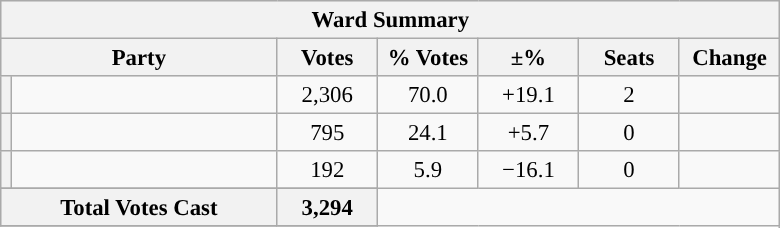<table class="wikitable" style="font-size: 95%;">
<tr style="background-color:#E9E9E9">
<th colspan="7">Ward Summary</th>
</tr>
<tr style="background-color:#E9E9E9">
<th colspan="2">Party</th>
<th style="width: 60px">Votes</th>
<th style="width: 60px">% Votes</th>
<th style="width: 60px">±%</th>
<th style="width: 60px">Seats</th>
<th style="width: 60px">Change</th>
</tr>
<tr>
<th style="background-color: "></th>
<td style="width: 170px"><a href='#'></a></td>
<td align="center">2,306</td>
<td align="center">70.0</td>
<td align="center">+19.1</td>
<td align="center">2</td>
<td align="center"></td>
</tr>
<tr>
<th style="background-color: "></th>
<td style="width: 170px"><a href='#'></a></td>
<td align="center">795</td>
<td align="center">24.1</td>
<td align="center">+5.7</td>
<td align="center">0</td>
<td align="center"></td>
</tr>
<tr>
<th style="background-color: "></th>
<td style="width: 170px"><a href='#'></a></td>
<td align="center">192</td>
<td align="center">5.9</td>
<td align="center">−16.1</td>
<td align="center">0</td>
<td align="center"></td>
</tr>
<tr>
</tr>
<tr style="background-color:#E9E9E9">
<th colspan="2">Total Votes Cast</th>
<th style="width: 60px">3,294</th>
</tr>
<tr style="background-color:#E9E9E9">
</tr>
</table>
